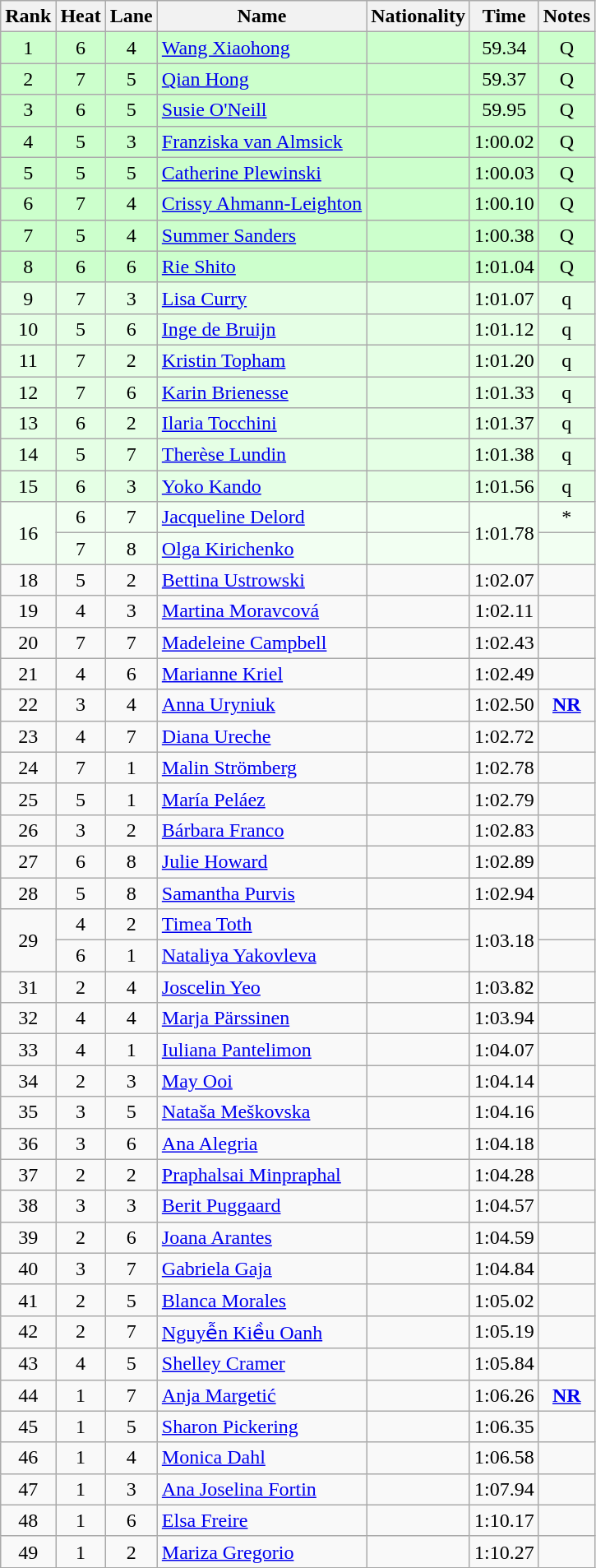<table class="wikitable sortable" style="text-align:center">
<tr>
<th>Rank</th>
<th>Heat</th>
<th>Lane</th>
<th>Name</th>
<th>Nationality</th>
<th>Time</th>
<th>Notes</th>
</tr>
<tr bgcolor=#cfc>
<td>1</td>
<td>6</td>
<td>4</td>
<td align=left><a href='#'>Wang Xiaohong</a></td>
<td align=left></td>
<td>59.34</td>
<td>Q</td>
</tr>
<tr bgcolor=#cfc>
<td>2</td>
<td>7</td>
<td>5</td>
<td align=left><a href='#'>Qian Hong</a></td>
<td align=left></td>
<td>59.37</td>
<td>Q</td>
</tr>
<tr bgcolor=#cfc>
<td>3</td>
<td>6</td>
<td>5</td>
<td align=left><a href='#'>Susie O'Neill</a></td>
<td align=left></td>
<td>59.95</td>
<td>Q</td>
</tr>
<tr bgcolor=#cfc>
<td>4</td>
<td>5</td>
<td>3</td>
<td align=left><a href='#'>Franziska van Almsick</a></td>
<td align=left></td>
<td>1:00.02</td>
<td>Q</td>
</tr>
<tr bgcolor=#cfc>
<td>5</td>
<td>5</td>
<td>5</td>
<td align=left><a href='#'>Catherine Plewinski</a></td>
<td align=left></td>
<td>1:00.03</td>
<td>Q</td>
</tr>
<tr bgcolor=#cfc>
<td>6</td>
<td>7</td>
<td>4</td>
<td align=left><a href='#'>Crissy Ahmann-Leighton</a></td>
<td align=left></td>
<td>1:00.10</td>
<td>Q</td>
</tr>
<tr bgcolor=#cfc>
<td>7</td>
<td>5</td>
<td>4</td>
<td align=left><a href='#'>Summer Sanders</a></td>
<td align=left></td>
<td>1:00.38</td>
<td>Q</td>
</tr>
<tr bgcolor=#cfc>
<td>8</td>
<td>6</td>
<td>6</td>
<td align=left><a href='#'>Rie Shito</a></td>
<td align=left></td>
<td>1:01.04</td>
<td>Q</td>
</tr>
<tr bgcolor=e5ffe5>
<td>9</td>
<td>7</td>
<td>3</td>
<td align=left><a href='#'>Lisa Curry</a></td>
<td align=left></td>
<td>1:01.07</td>
<td>q</td>
</tr>
<tr bgcolor=e5ffe5>
<td>10</td>
<td>5</td>
<td>6</td>
<td align=left><a href='#'>Inge de Bruijn</a></td>
<td align=left></td>
<td>1:01.12</td>
<td>q</td>
</tr>
<tr bgcolor=e5ffe5>
<td>11</td>
<td>7</td>
<td>2</td>
<td align=left><a href='#'>Kristin Topham</a></td>
<td align=left></td>
<td>1:01.20</td>
<td>q</td>
</tr>
<tr bgcolor=e5ffe5>
<td>12</td>
<td>7</td>
<td>6</td>
<td align=left><a href='#'>Karin Brienesse</a></td>
<td align=left></td>
<td>1:01.33</td>
<td>q</td>
</tr>
<tr bgcolor=e5ffe5>
<td>13</td>
<td>6</td>
<td>2</td>
<td align=left><a href='#'>Ilaria Tocchini</a></td>
<td align=left></td>
<td>1:01.37</td>
<td>q</td>
</tr>
<tr bgcolor=e5ffe5>
<td>14</td>
<td>5</td>
<td>7</td>
<td align=left><a href='#'>Therèse Lundin</a></td>
<td align=left></td>
<td>1:01.38</td>
<td>q</td>
</tr>
<tr bgcolor=e5ffe5>
<td>15</td>
<td>6</td>
<td>3</td>
<td align=left><a href='#'>Yoko Kando</a></td>
<td align=left></td>
<td>1:01.56</td>
<td>q</td>
</tr>
<tr bgcolor=f2fff2>
<td rowspan=2>16</td>
<td>6</td>
<td>7</td>
<td align=left><a href='#'>Jacqueline Delord</a></td>
<td align=left></td>
<td rowspan=2>1:01.78</td>
<td>*</td>
</tr>
<tr bgcolor=f2fff2>
<td>7</td>
<td>8</td>
<td align=left><a href='#'>Olga Kirichenko</a></td>
<td align=left></td>
<td></td>
</tr>
<tr>
<td>18</td>
<td>5</td>
<td>2</td>
<td align=left><a href='#'>Bettina Ustrowski</a></td>
<td align=left></td>
<td>1:02.07</td>
<td></td>
</tr>
<tr>
<td>19</td>
<td>4</td>
<td>3</td>
<td align=left><a href='#'>Martina Moravcová</a></td>
<td align=left></td>
<td>1:02.11</td>
<td></td>
</tr>
<tr>
<td>20</td>
<td>7</td>
<td>7</td>
<td align=left><a href='#'>Madeleine Campbell</a></td>
<td align=left></td>
<td>1:02.43</td>
<td></td>
</tr>
<tr>
<td>21</td>
<td>4</td>
<td>6</td>
<td align=left><a href='#'>Marianne Kriel</a></td>
<td align=left></td>
<td>1:02.49</td>
<td></td>
</tr>
<tr>
<td>22</td>
<td>3</td>
<td>4</td>
<td align=left><a href='#'>Anna Uryniuk</a></td>
<td align=left></td>
<td>1:02.50</td>
<td><strong><a href='#'>NR</a></strong></td>
</tr>
<tr>
<td>23</td>
<td>4</td>
<td>7</td>
<td align=left><a href='#'>Diana Ureche</a></td>
<td align=left></td>
<td>1:02.72</td>
<td></td>
</tr>
<tr>
<td>24</td>
<td>7</td>
<td>1</td>
<td align=left><a href='#'>Malin Strömberg</a></td>
<td align=left></td>
<td>1:02.78</td>
<td></td>
</tr>
<tr>
<td>25</td>
<td>5</td>
<td>1</td>
<td align=left><a href='#'>María Peláez</a></td>
<td align=left></td>
<td>1:02.79</td>
<td></td>
</tr>
<tr>
<td>26</td>
<td>3</td>
<td>2</td>
<td align=left><a href='#'>Bárbara Franco</a></td>
<td align=left></td>
<td>1:02.83</td>
<td></td>
</tr>
<tr>
<td>27</td>
<td>6</td>
<td>8</td>
<td align=left><a href='#'>Julie Howard</a></td>
<td align=left></td>
<td>1:02.89</td>
<td></td>
</tr>
<tr>
<td>28</td>
<td>5</td>
<td>8</td>
<td align=left><a href='#'>Samantha Purvis</a></td>
<td align=left></td>
<td>1:02.94</td>
<td></td>
</tr>
<tr>
<td rowspan=2>29</td>
<td>4</td>
<td>2</td>
<td align=left><a href='#'>Timea Toth</a></td>
<td align=left></td>
<td rowspan=2>1:03.18</td>
<td></td>
</tr>
<tr>
<td>6</td>
<td>1</td>
<td align=left><a href='#'>Nataliya Yakovleva</a></td>
<td align=left></td>
<td></td>
</tr>
<tr>
<td>31</td>
<td>2</td>
<td>4</td>
<td align=left><a href='#'>Joscelin Yeo</a></td>
<td align=left></td>
<td>1:03.82</td>
<td></td>
</tr>
<tr>
<td>32</td>
<td>4</td>
<td>4</td>
<td align=left><a href='#'>Marja Pärssinen</a></td>
<td align=left></td>
<td>1:03.94</td>
<td></td>
</tr>
<tr>
<td>33</td>
<td>4</td>
<td>1</td>
<td align=left><a href='#'>Iuliana Pantelimon</a></td>
<td align=left></td>
<td>1:04.07</td>
<td></td>
</tr>
<tr>
<td>34</td>
<td>2</td>
<td>3</td>
<td align=left><a href='#'>May Ooi</a></td>
<td align=left></td>
<td>1:04.14</td>
<td></td>
</tr>
<tr>
<td>35</td>
<td>3</td>
<td>5</td>
<td align=left><a href='#'>Nataša Meškovska</a></td>
<td align=left></td>
<td>1:04.16</td>
<td></td>
</tr>
<tr>
<td>36</td>
<td>3</td>
<td>6</td>
<td align=left><a href='#'>Ana Alegria</a></td>
<td align=left></td>
<td>1:04.18</td>
<td></td>
</tr>
<tr>
<td>37</td>
<td>2</td>
<td>2</td>
<td align=left><a href='#'>Praphalsai Minpraphal</a></td>
<td align=left></td>
<td>1:04.28</td>
<td></td>
</tr>
<tr>
<td>38</td>
<td>3</td>
<td>3</td>
<td align=left><a href='#'>Berit Puggaard</a></td>
<td align=left></td>
<td>1:04.57</td>
<td></td>
</tr>
<tr>
<td>39</td>
<td>2</td>
<td>6</td>
<td align=left><a href='#'>Joana Arantes</a></td>
<td align=left></td>
<td>1:04.59</td>
<td></td>
</tr>
<tr>
<td>40</td>
<td>3</td>
<td>7</td>
<td align=left><a href='#'>Gabriela Gaja</a></td>
<td align=left></td>
<td>1:04.84</td>
<td></td>
</tr>
<tr>
<td>41</td>
<td>2</td>
<td>5</td>
<td align=left><a href='#'>Blanca Morales</a></td>
<td align=left></td>
<td>1:05.02</td>
<td></td>
</tr>
<tr>
<td>42</td>
<td>2</td>
<td>7</td>
<td align=left><a href='#'>Nguyễn Kiều Oanh</a></td>
<td align=left></td>
<td>1:05.19</td>
<td></td>
</tr>
<tr>
<td>43</td>
<td>4</td>
<td>5</td>
<td align=left><a href='#'>Shelley Cramer</a></td>
<td align=left></td>
<td>1:05.84</td>
<td></td>
</tr>
<tr>
<td>44</td>
<td>1</td>
<td>7</td>
<td align=left><a href='#'>Anja Margetić</a></td>
<td align=left></td>
<td>1:06.26</td>
<td><strong><a href='#'>NR</a></strong></td>
</tr>
<tr>
<td>45</td>
<td>1</td>
<td>5</td>
<td align=left><a href='#'>Sharon Pickering</a></td>
<td align=left></td>
<td>1:06.35</td>
<td></td>
</tr>
<tr>
<td>46</td>
<td>1</td>
<td>4</td>
<td align=left><a href='#'>Monica Dahl</a></td>
<td align=left></td>
<td>1:06.58</td>
<td></td>
</tr>
<tr>
<td>47</td>
<td>1</td>
<td>3</td>
<td align=left><a href='#'>Ana Joselina Fortin</a></td>
<td align=left></td>
<td>1:07.94</td>
<td></td>
</tr>
<tr>
<td>48</td>
<td>1</td>
<td>6</td>
<td align=left><a href='#'>Elsa Freire</a></td>
<td align=left></td>
<td>1:10.17</td>
<td></td>
</tr>
<tr>
<td>49</td>
<td>1</td>
<td>2</td>
<td align=left><a href='#'>Mariza Gregorio</a></td>
<td align=left></td>
<td>1:10.27</td>
<td></td>
</tr>
</table>
